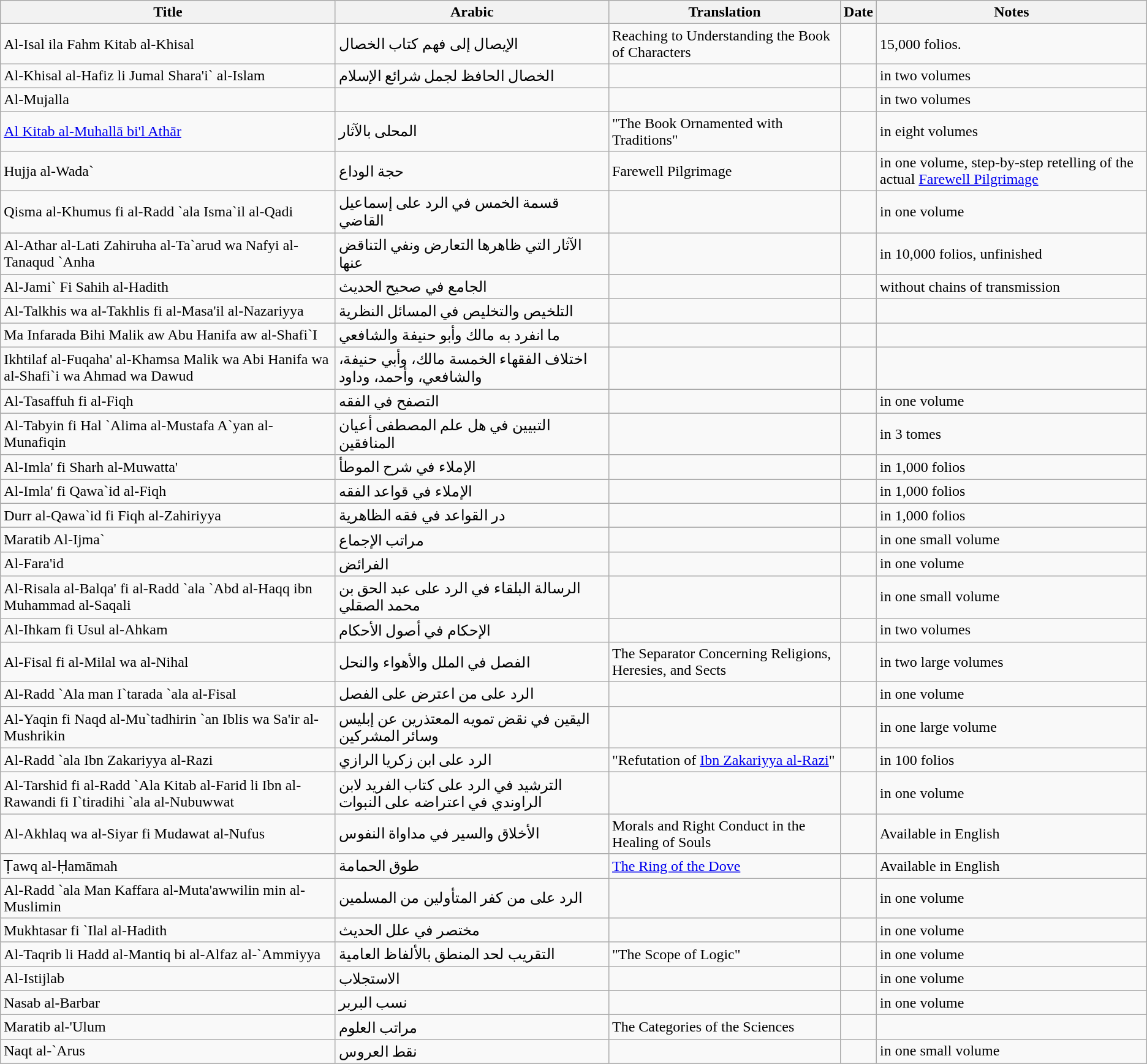<table class="wikitable">
<tr>
<th>Title</th>
<th>Arabic</th>
<th>Translation</th>
<th>Date</th>
<th>Notes</th>
</tr>
<tr>
<td>Al-Isal ila Fahm Kitab al-Khisal</td>
<td>الإيصال إلى فهم كتاب الخصال</td>
<td>Reaching to Understanding the Book of Characters</td>
<td></td>
<td>15,000 folios.</td>
</tr>
<tr>
<td>Al-Khisal al-Hafiz li Jumal Shara'i` al-Islam</td>
<td>الخصال الحافظ لجمل شرائع الإسلام</td>
<td></td>
<td></td>
<td>in two volumes</td>
</tr>
<tr>
<td>Al-Mujalla</td>
<td></td>
<td></td>
<td></td>
<td>in two volumes</td>
</tr>
<tr>
<td><a href='#'>Al Kitab al-Muhallā bi'l Athār</a></td>
<td>المحلى بالآثار</td>
<td>"The Book Ornamented with Traditions"</td>
<td></td>
<td>in eight volumes</td>
</tr>
<tr>
<td>Hujja al-Wada`</td>
<td>حجة الوداع</td>
<td>Farewell Pilgrimage</td>
<td></td>
<td>in one volume, step-by-step retelling of the actual <a href='#'>Farewell Pilgrimage</a></td>
</tr>
<tr>
<td>Qisma al-Khumus fi al-Radd `ala Isma`il al-Qadi</td>
<td>قسمة الخمس في الرد على إسماعيل القاضي</td>
<td></td>
<td></td>
<td>in one volume</td>
</tr>
<tr>
<td>Al-Athar al-Lati Zahiruha al-Ta`arud wa Nafyi al-Tanaqud `Anha</td>
<td>الآثار التي ظاهرها التعارض ونفي التناقض عنها</td>
<td></td>
<td></td>
<td>in 10,000 folios, unfinished</td>
</tr>
<tr>
<td>Al-Jami` Fi Sahih al-Hadith</td>
<td>الجامع في صحيح الحديث</td>
<td></td>
<td></td>
<td>without chains of transmission</td>
</tr>
<tr>
<td>Al-Talkhis wa al-Takhlis fi al-Masa'il al-Nazariyya</td>
<td>التلخيص والتخليص في المسائل النظرية</td>
<td></td>
<td></td>
<td></td>
</tr>
<tr>
<td>Ma Infarada Bihi Malik aw Abu Hanifa aw al-Shafi`I</td>
<td>ما انفرد به مالك وأبو حنيفة والشافعي</td>
<td></td>
<td></td>
<td></td>
</tr>
<tr>
<td>Ikhtilaf al-Fuqaha' al-Khamsa Malik wa Abi Hanifa wa al-Shafi`i wa Ahmad wa Dawud</td>
<td>اختلاف الفقهاء الخمسة مالك، وأبي حنيفة، والشافعي، وأحمد، وداود</td>
<td></td>
<td></td>
<td></td>
</tr>
<tr>
<td>Al-Tasaffuh fi al-Fiqh</td>
<td>التصفح في الفقه</td>
<td></td>
<td></td>
<td>in one volume</td>
</tr>
<tr>
<td>Al-Tabyin fi Hal `Alima al-Mustafa A`yan al-Munafiqin</td>
<td>التبيين في هل علم المصطفى أعيان المنافقين</td>
<td></td>
<td></td>
<td>in 3 tomes</td>
</tr>
<tr>
<td>Al-Imla' fi Sharh al-Muwatta'</td>
<td>الإملاء في شرح الموطأ</td>
<td></td>
<td></td>
<td>in 1,000 folios</td>
</tr>
<tr>
<td>Al-Imla' fi Qawa`id al-Fiqh</td>
<td>الإملاء في قواعد الفقه</td>
<td></td>
<td></td>
<td>in 1,000 folios</td>
</tr>
<tr>
<td>Durr al-Qawa`id fi Fiqh al-Zahiriyya</td>
<td>در القواعد في فقه الظاهرية</td>
<td></td>
<td></td>
<td>in 1,000 folios</td>
</tr>
<tr>
<td>Maratib Al-Ijma`</td>
<td>مراتب الإجماع</td>
<td></td>
<td></td>
<td>in one small volume</td>
</tr>
<tr>
<td>Al-Fara'id</td>
<td>الفرائض</td>
<td></td>
<td></td>
<td>in one volume</td>
</tr>
<tr>
<td>Al-Risala al-Balqa' fi al-Radd `ala `Abd al-Haqq ibn Muhammad al-Saqali</td>
<td>الرسالة البلقاء في الرد على عبد الحق بن محمد الصقلي</td>
<td></td>
<td></td>
<td>in one small volume</td>
</tr>
<tr>
<td>Al-Ihkam fi Usul al-Ahkam</td>
<td>الإحكام في أصول الأحكام</td>
<td></td>
<td></td>
<td>in two volumes</td>
</tr>
<tr>
<td>Al-Fisal fi al-Milal wa al-Nihal</td>
<td>الفصل في الملل والأهواء والنحل</td>
<td>The Separator Concerning Religions, Heresies, and Sects</td>
<td></td>
<td>in two large volumes</td>
</tr>
<tr>
<td>Al-Radd `Ala man I`tarada `ala al-Fisal</td>
<td>الرد على من اعترض على الفصل</td>
<td></td>
<td></td>
<td>in one volume</td>
</tr>
<tr>
<td>Al-Yaqin fi Naqd al-Mu`tadhirin `an Iblis wa Sa'ir al-Mushrikin</td>
<td>اليقين في نقض تمويه المعتذرين عن إبليس وسائر المشركين</td>
<td></td>
<td></td>
<td>in one large volume</td>
</tr>
<tr>
<td>Al-Radd `ala Ibn Zakariyya al-Razi</td>
<td>الرد على ابن زكريا الرازي</td>
<td>"Refutation of <a href='#'>Ibn Zakariyya al-Razi</a>"</td>
<td></td>
<td>in 100 folios</td>
</tr>
<tr>
<td>Al-Tarshid fi al-Radd `Ala Kitab al-Farid li Ibn al-Rawandi fi I`tiradihi `ala al-Nubuwwat</td>
<td>الترشيد في الرد على كتاب الفريد لابن الراوندي في اعتراضه على النبوات</td>
<td></td>
<td></td>
<td>in one volume</td>
</tr>
<tr>
<td>Al-Akhlaq wa al-Siyar fi Mudawat al-Nufus</td>
<td>الأخلاق والسير في مداواة النفوس</td>
<td>Morals and Right Conduct in the Healing of Souls</td>
<td></td>
<td>Available in English</td>
</tr>
<tr>
<td>Ṭawq al-Ḥamāmah</td>
<td>طوق الحمامة</td>
<td><a href='#'>The Ring of the Dove</a></td>
<td></td>
<td>Available in English</td>
</tr>
<tr>
<td>Al-Radd `ala Man Kaffara al-Muta'awwilin min al-Muslimin</td>
<td>الرد على من كفر المتأولين من المسلمين</td>
<td></td>
<td></td>
<td>in one volume</td>
</tr>
<tr>
<td>Mukhtasar fi `Ilal al-Hadith</td>
<td>مختصر في علل الحديث</td>
<td></td>
<td></td>
<td>in one volume</td>
</tr>
<tr>
<td>Al-Taqrib li Hadd al-Mantiq bi al-Alfaz al-`Ammiyya</td>
<td>التقريب لحد المنطق بالألفاظ العامية</td>
<td>"The Scope of Logic"</td>
<td></td>
<td>in one volume</td>
</tr>
<tr>
<td>Al-Istijlab</td>
<td>الاستجلاب</td>
<td></td>
<td></td>
<td>in one volume</td>
</tr>
<tr>
<td>Nasab al-Barbar</td>
<td>نسب البربر</td>
<td></td>
<td></td>
<td>in one volume</td>
</tr>
<tr>
<td>Maratib al-'Ulum</td>
<td>مراتب العلوم</td>
<td>The Categories of the Sciences</td>
<td></td>
<td></td>
</tr>
<tr>
<td>Naqt al-`Arus</td>
<td>نقط العروس</td>
<td></td>
<td></td>
<td>in one small volume</td>
</tr>
<tr>
</tr>
</table>
